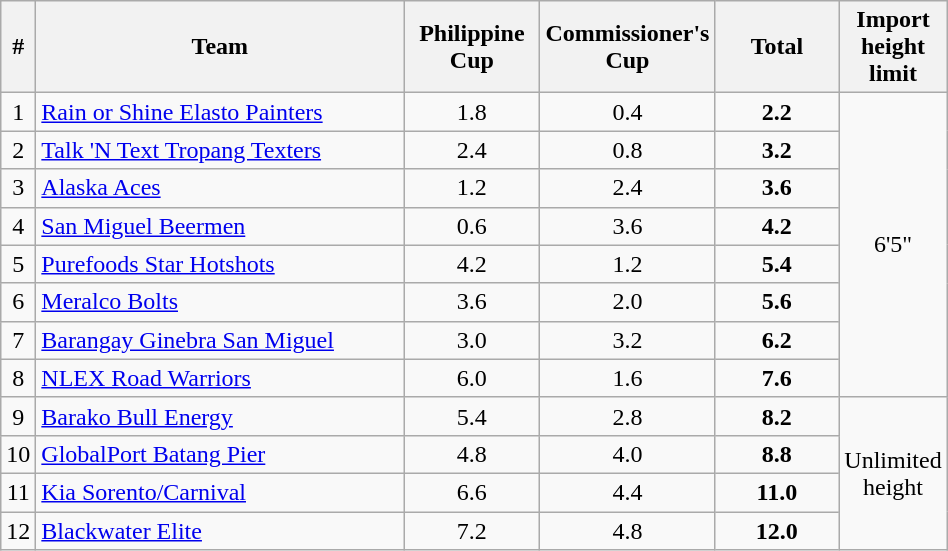<table class=wikitable width=50% style="text-align:center;">
<tr>
<th>#</th>
<th width=45%>Team</th>
<th width=15%>Philippine Cup</th>
<th width=15%>Commissioner's Cup</th>
<th width=15%>Total</th>
<th width=20%>Import height limit</th>
</tr>
<tr>
<td>1</td>
<td align=left><a href='#'>Rain or Shine Elasto Painters</a></td>
<td>1.8</td>
<td>0.4</td>
<td><strong>2.2</strong></td>
<td rowspan=8>6'5"</td>
</tr>
<tr>
<td>2</td>
<td align=left><a href='#'>Talk 'N Text Tropang Texters</a></td>
<td>2.4</td>
<td>0.8</td>
<td><strong>3.2</strong></td>
</tr>
<tr>
<td>3</td>
<td align=left><a href='#'>Alaska Aces</a></td>
<td>1.2</td>
<td>2.4</td>
<td><strong>3.6</strong></td>
</tr>
<tr>
<td>4</td>
<td align=left><a href='#'>San Miguel Beermen</a></td>
<td>0.6</td>
<td>3.6</td>
<td><strong>4.2</strong></td>
</tr>
<tr>
<td>5</td>
<td align=left><a href='#'>Purefoods Star Hotshots</a></td>
<td>4.2</td>
<td>1.2</td>
<td><strong>5.4</strong></td>
</tr>
<tr>
<td>6</td>
<td align=left><a href='#'>Meralco Bolts</a></td>
<td>3.6</td>
<td>2.0</td>
<td><strong>5.6</strong></td>
</tr>
<tr>
<td>7</td>
<td align=left><a href='#'>Barangay Ginebra San Miguel</a></td>
<td>3.0</td>
<td>3.2</td>
<td><strong>6.2</strong></td>
</tr>
<tr>
<td>8</td>
<td align=left><a href='#'>NLEX Road Warriors</a></td>
<td>6.0</td>
<td>1.6</td>
<td><strong>7.6</strong></td>
</tr>
<tr>
<td>9</td>
<td align=left><a href='#'>Barako Bull Energy</a></td>
<td>5.4</td>
<td>2.8</td>
<td><strong>8.2</strong></td>
<td rowspan=4>Unlimited height</td>
</tr>
<tr>
<td>10</td>
<td align=left><a href='#'>GlobalPort Batang Pier</a></td>
<td>4.8</td>
<td>4.0</td>
<td><strong>8.8</strong></td>
</tr>
<tr>
<td>11</td>
<td align=left><a href='#'>Kia Sorento/Carnival</a></td>
<td>6.6</td>
<td>4.4</td>
<td><strong>11.0</strong></td>
</tr>
<tr>
<td>12</td>
<td align=left><a href='#'>Blackwater Elite</a></td>
<td>7.2</td>
<td>4.8</td>
<td><strong>12.0</strong></td>
</tr>
</table>
